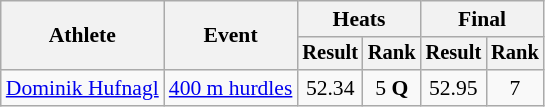<table class="wikitable" style="font-size:90%">
<tr>
<th rowspan=2>Athlete</th>
<th rowspan=2>Event</th>
<th colspan=2>Heats</th>
<th colspan=2>Final</th>
</tr>
<tr style="font-size:95%">
<th>Result</th>
<th>Rank</th>
<th>Result</th>
<th>Rank</th>
</tr>
<tr align=center>
<td align=left><a href='#'>Dominik Hufnagl</a></td>
<td align=left><a href='#'>400 m hurdles</a></td>
<td>52.34</td>
<td>5 <strong>Q</strong></td>
<td>52.95</td>
<td>7</td>
</tr>
</table>
